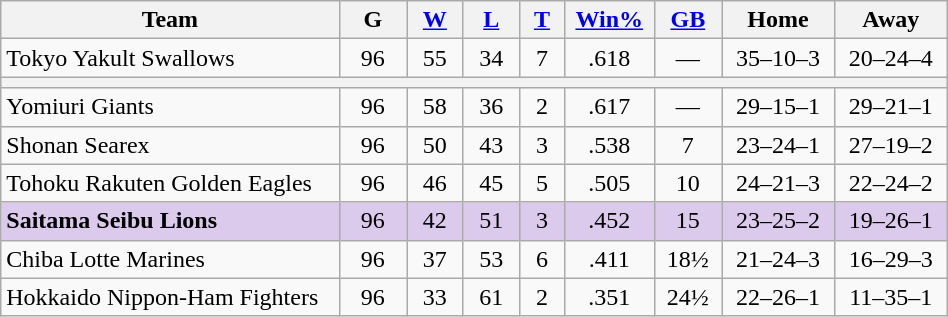<table class="wikitable" width="50%" style="text-align:center;">
<tr>
<th width="30%">Team</th>
<th width="6%">G</th>
<th width="5%"><a href='#'>W</a></th>
<th width="5%"><a href='#'>L</a></th>
<th width="4%"><a href='#'>T</a></th>
<th width="6%"><a href='#'>Win%</a></th>
<th width="6%"><a href='#'>GB</a></th>
<th width="10%">Home</th>
<th width="10%">Away</th>
</tr>
<tr>
<td style="text-align:left;">Tokyo Yakult Swallows</td>
<td>96</td>
<td>55</td>
<td>34</td>
<td>7</td>
<td>.618</td>
<td>—</td>
<td>35–10–3</td>
<td>20–24–4</td>
</tr>
<tr>
<th colspan="9"></th>
</tr>
<tr>
<td style="text-align:left;">Yomiuri Giants</td>
<td>96</td>
<td>58</td>
<td>36</td>
<td>2</td>
<td>.617</td>
<td>—</td>
<td>29–15–1</td>
<td>29–21–1</td>
</tr>
<tr>
<td style="text-align:left;">Shonan Searex</td>
<td>96</td>
<td>50</td>
<td>43</td>
<td>3</td>
<td>.538</td>
<td>7</td>
<td>23–24–1</td>
<td>27–19–2</td>
</tr>
<tr>
<td style="text-align:left;">Tohoku Rakuten Golden Eagles</td>
<td>96</td>
<td>46</td>
<td>45</td>
<td>5</td>
<td>.505</td>
<td>10</td>
<td>24–21–3</td>
<td>22–24–2</td>
</tr>
<tr style="background: #dbcaec">
<td style="text-align:left;"><strong>Saitama Seibu Lions</strong></td>
<td>96</td>
<td>42</td>
<td>51</td>
<td>3</td>
<td>.452</td>
<td>15</td>
<td>23–25–2</td>
<td>19–26–1</td>
</tr>
<tr>
<td style="text-align:left;">Chiba Lotte Marines</td>
<td>96</td>
<td>37</td>
<td>53</td>
<td>6</td>
<td>.411</td>
<td>18½</td>
<td>21–24–3</td>
<td>16–29–3</td>
</tr>
<tr>
<td style="text-align:left;">Hokkaido Nippon-Ham Fighters</td>
<td>96</td>
<td>33</td>
<td>61</td>
<td>2</td>
<td>.351</td>
<td>24½</td>
<td>22–26–1</td>
<td>11–35–1</td>
</tr>
</table>
